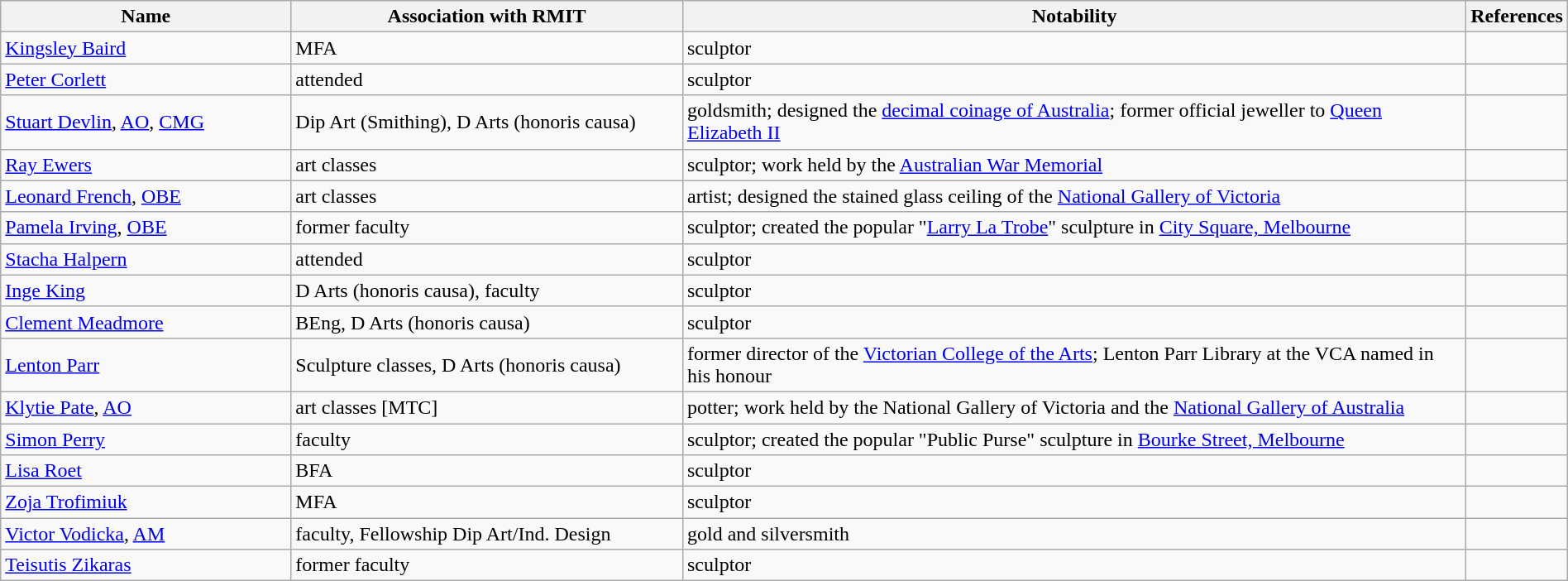<table class="wikitable sortable" style="width:100%">
<tr>
<th style="width:*;">Name</th>
<th style="width:25%;">Association with RMIT</th>
<th style="width:50%;">Notability</th>
<th style="width:5%;" class="unsortable">References</th>
</tr>
<tr>
<td><a href='#'>Kingsley Baird</a></td>
<td>MFA</td>
<td>sculptor</td>
<td></td>
</tr>
<tr>
<td><a href='#'>Peter Corlett</a></td>
<td>attended</td>
<td>sculptor</td>
<td></td>
</tr>
<tr>
<td><a href='#'>Stuart Devlin</a>, <a href='#'>AO</a>, <a href='#'>CMG</a></td>
<td>Dip Art (Smithing), D Arts (honoris causa)</td>
<td>goldsmith; designed the <a href='#'>decimal coinage of Australia</a>; former official jeweller to <a href='#'>Queen Elizabeth II</a></td>
<td></td>
</tr>
<tr>
<td><a href='#'>Ray Ewers</a></td>
<td>art classes</td>
<td>sculptor; work held by the <a href='#'>Australian War Memorial</a></td>
<td></td>
</tr>
<tr>
<td><a href='#'>Leonard French</a>, <a href='#'>OBE</a></td>
<td>art classes</td>
<td>artist; designed the stained glass ceiling of the <a href='#'>National Gallery of Victoria</a></td>
<td></td>
</tr>
<tr>
<td><a href='#'>Pamela Irving</a>, <a href='#'>OBE</a></td>
<td>former faculty</td>
<td>sculptor; created the popular "<a href='#'>Larry La Trobe</a>" sculpture in <a href='#'>City Square, Melbourne</a></td>
<td></td>
</tr>
<tr>
<td><a href='#'>Stacha Halpern</a></td>
<td>attended</td>
<td>sculptor</td>
<td></td>
</tr>
<tr>
<td><a href='#'>Inge King</a></td>
<td>D Arts (honoris causa), faculty</td>
<td>sculptor</td>
<td></td>
</tr>
<tr>
<td><a href='#'>Clement Meadmore</a></td>
<td>BEng, D Arts (honoris causa)</td>
<td>sculptor</td>
<td></td>
</tr>
<tr>
<td><a href='#'>Lenton Parr</a></td>
<td>Sculpture classes, D Arts (honoris causa)</td>
<td>former director of the <a href='#'>Victorian College of the Arts</a>; Lenton Parr Library at the VCA named in his honour</td>
<td></td>
</tr>
<tr>
<td><a href='#'>Klytie Pate</a>, <a href='#'>AO</a></td>
<td>art classes [MTC]</td>
<td>potter; work held by the National Gallery of Victoria and the <a href='#'>National Gallery of Australia</a></td>
<td></td>
</tr>
<tr>
<td><a href='#'>Simon Perry</a></td>
<td>faculty</td>
<td>sculptor; created the popular "Public Purse" sculpture in <a href='#'>Bourke Street, Melbourne</a></td>
<td></td>
</tr>
<tr>
<td><a href='#'>Lisa Roet</a></td>
<td>BFA</td>
<td>sculptor</td>
<td></td>
</tr>
<tr>
<td><a href='#'>Zoja Trofimiuk</a></td>
<td>MFA</td>
<td>sculptor</td>
<td></td>
</tr>
<tr>
<td><a href='#'>Victor Vodicka</a>, <a href='#'>AM</a></td>
<td>faculty, Fellowship Dip Art/Ind. Design</td>
<td>gold and silversmith</td>
<td></td>
</tr>
<tr>
<td><a href='#'>Teisutis Zikaras</a></td>
<td>former faculty</td>
<td>sculptor</td>
<td></td>
</tr>
</table>
